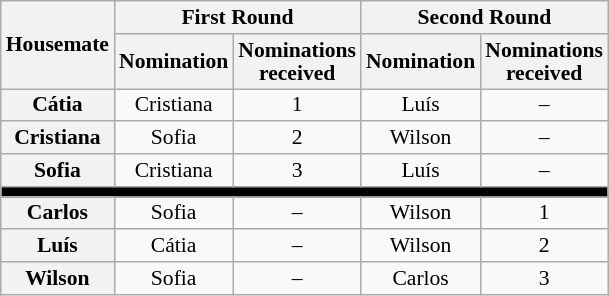<table class="wikitable" style="text-align:center; font-size:90%; line-height:15px;">
<tr>
<th rowspan=2>Housemate</th>
<th colspan=2>First Round</th>
<th colspan=2>Second Round</th>
</tr>
<tr>
<th>Nomination</th>
<th>Nominations<br>received</th>
<th>Nomination</th>
<th>Nominations<br>received</th>
</tr>
<tr>
<th>Cátia</th>
<td>Cristiana</td>
<td>1</td>
<td>Luís</td>
<td>–</td>
</tr>
<tr>
<th>Cristiana</th>
<td>Sofia</td>
<td>2</td>
<td>Wilson</td>
<td>–</td>
</tr>
<tr>
<th>Sofia</th>
<td>Cristiana</td>
<td>3</td>
<td>Luís</td>
<td>–</td>
</tr>
<tr>
<th style="background:#000;" colspan="5"></th>
</tr>
<tr>
<th>Carlos</th>
<td>Sofia</td>
<td>–</td>
<td>Wilson</td>
<td>1</td>
</tr>
<tr>
<th>Luís</th>
<td>Cátia</td>
<td>–</td>
<td>Wilson</td>
<td>2</td>
</tr>
<tr>
<th>Wilson</th>
<td>Sofia</td>
<td>–</td>
<td>Carlos</td>
<td>3</td>
</tr>
</table>
